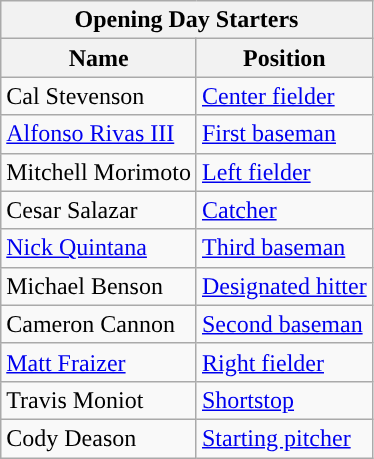<table class="wikitable" style="text-align:left">
<tr>
<th colspan="2">Opening Day Starters</th>
</tr>
<tr>
<th>Name</th>
<th>Position</th>
</tr>
<tr>
<td>Cal Stevenson</td>
<td><a href='#'>Center fielder</a></td>
</tr>
<tr>
<td><a href='#'>Alfonso Rivas III</a></td>
<td><a href='#'>First baseman</a></td>
</tr>
<tr>
<td>Mitchell Morimoto</td>
<td><a href='#'>Left fielder</a></td>
</tr>
<tr>
<td>Cesar Salazar</td>
<td><a href='#'>Catcher</a></td>
</tr>
<tr>
<td><a href='#'>Nick Quintana</a></td>
<td><a href='#'>Third baseman</a></td>
</tr>
<tr>
<td>Michael Benson</td>
<td><a href='#'>Designated hitter</a></td>
</tr>
<tr>
<td>Cameron Cannon</td>
<td><a href='#'>Second baseman</a></td>
</tr>
<tr>
<td><a href='#'>Matt Fraizer</a></td>
<td><a href='#'>Right fielder</a></td>
</tr>
<tr>
<td>Travis Moniot</td>
<td><a href='#'>Shortstop</a></td>
</tr>
<tr>
<td>Cody Deason</td>
<td><a href='#'>Starting pitcher</a></td>
</tr>
</table>
